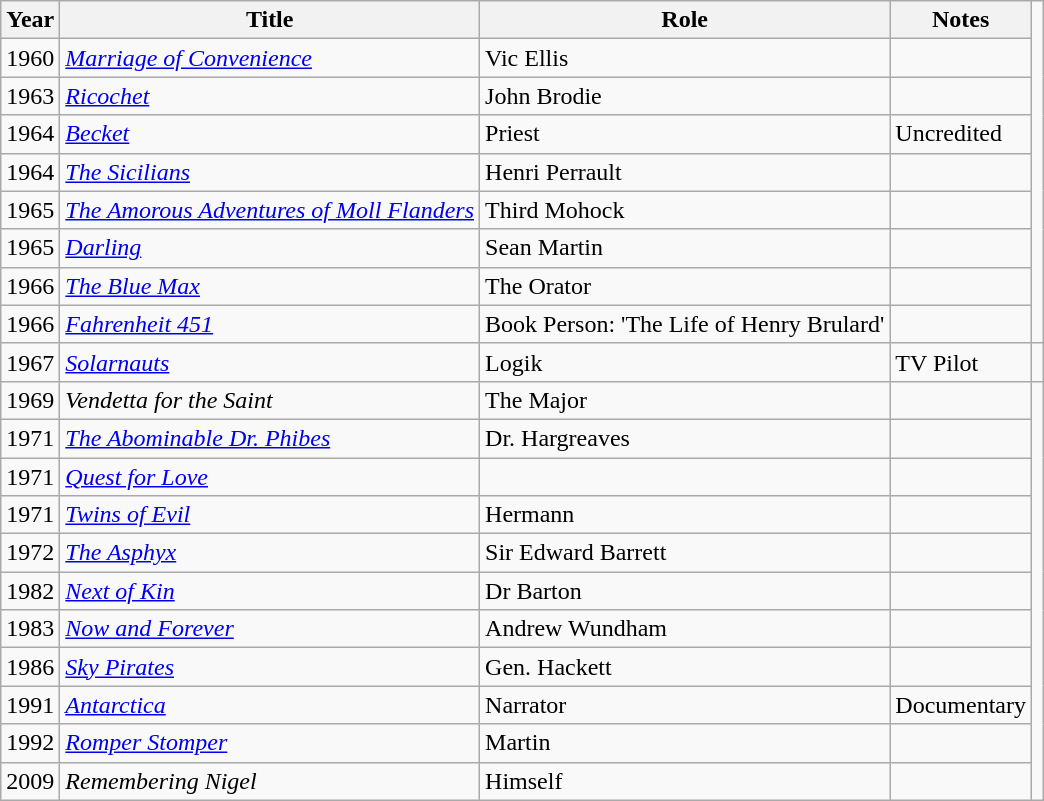<table class="wikitable">
<tr>
<th>Year</th>
<th>Title</th>
<th>Role</th>
<th>Notes</th>
</tr>
<tr>
<td>1960</td>
<td><em><a href='#'>Marriage of Convenience</a></em></td>
<td>Vic Ellis</td>
<td></td>
</tr>
<tr>
<td>1963</td>
<td><em><a href='#'>Ricochet</a></em></td>
<td>John Brodie</td>
<td></td>
</tr>
<tr>
<td>1964</td>
<td><em><a href='#'>Becket</a></em></td>
<td>Priest</td>
<td>Uncredited</td>
</tr>
<tr>
<td>1964</td>
<td><em><a href='#'>The Sicilians</a></em></td>
<td>Henri Perrault</td>
<td></td>
</tr>
<tr>
<td>1965</td>
<td><em><a href='#'>The Amorous Adventures of Moll Flanders</a></em></td>
<td>Third Mohock</td>
<td></td>
</tr>
<tr>
<td>1965</td>
<td><em><a href='#'>Darling</a></em></td>
<td>Sean Martin</td>
<td></td>
</tr>
<tr>
<td>1966</td>
<td><em><a href='#'>The Blue Max</a></em></td>
<td>The Orator</td>
<td></td>
</tr>
<tr>
<td>1966</td>
<td><em><a href='#'>Fahrenheit 451</a></em></td>
<td>Book Person: 'The Life of Henry Brulard'</td>
<td></td>
</tr>
<tr>
<td>1967</td>
<td><em><a href='#'>Solarnauts</a></em></td>
<td>Logik</td>
<td>TV Pilot</td>
<td></td>
</tr>
<tr>
<td>1969</td>
<td><em>Vendetta for the Saint</em></td>
<td>The Major</td>
<td></td>
</tr>
<tr>
<td>1971</td>
<td><em><a href='#'>The Abominable Dr. Phibes</a></em></td>
<td>Dr. Hargreaves</td>
<td></td>
</tr>
<tr>
<td>1971</td>
<td><em><a href='#'>Quest for Love</a></em></td>
<td></td>
<td></td>
</tr>
<tr>
<td>1971</td>
<td><em><a href='#'>Twins of Evil</a></em></td>
<td>Hermann</td>
<td></td>
</tr>
<tr>
<td>1972</td>
<td><em><a href='#'>The Asphyx</a></em></td>
<td>Sir Edward Barrett</td>
<td></td>
</tr>
<tr>
<td>1982</td>
<td><em><a href='#'>Next of Kin</a></em></td>
<td>Dr Barton</td>
<td></td>
</tr>
<tr>
<td>1983</td>
<td><em><a href='#'>Now and Forever</a></em></td>
<td>Andrew Wundham</td>
<td></td>
</tr>
<tr>
<td>1986</td>
<td><em><a href='#'>Sky Pirates</a></em></td>
<td>Gen. Hackett</td>
<td></td>
</tr>
<tr>
<td>1991</td>
<td><em><a href='#'>Antarctica</a></em></td>
<td>Narrator</td>
<td>Documentary</td>
</tr>
<tr>
<td>1992</td>
<td><em><a href='#'>Romper Stomper</a></em></td>
<td>Martin</td>
<td></td>
</tr>
<tr>
<td>2009</td>
<td><em>Remembering Nigel</em></td>
<td>Himself</td>
<td></td>
</tr>
</table>
